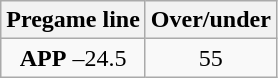<table class="wikitable">
<tr align="center">
<th style=>Pregame line</th>
<th style=>Over/under</th>
</tr>
<tr align="center">
<td><strong>APP</strong> –24.5</td>
<td>55</td>
</tr>
</table>
